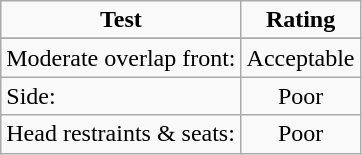<table class="wikitable">
<tr>
<td style="text-align:center;"><strong>Test</strong></td>
<td style="text-align:center;"><strong>Rating</strong></td>
</tr>
<tr>
</tr>
<tr>
<td>Moderate overlap front:</td>
<td style="text-align:center;">Acceptable</td>
</tr>
<tr>
<td>Side:</td>
<td style="text-align:center;">Poor</td>
</tr>
<tr>
<td>Head restraints & seats:</td>
<td style="text-align:center;">Poor</td>
</tr>
</table>
